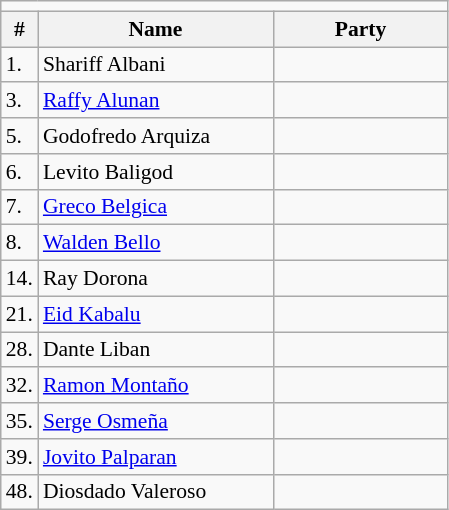<table class=wikitable style="font-size:90%">
<tr>
<td colspan=4 bgcolor=></td>
</tr>
<tr>
<th>#</th>
<th style="width:150px;">Name</th>
<th colspan="2" style="width:110px;">Party</th>
</tr>
<tr>
<td>1.</td>
<td>Shariff Albani</td>
<td></td>
</tr>
<tr>
<td>3.</td>
<td><a href='#'>Raffy Alunan</a></td>
<td></td>
</tr>
<tr>
<td>5.</td>
<td>Godofredo Arquiza</td>
<td></td>
</tr>
<tr>
<td>6.</td>
<td>Levito Baligod</td>
<td></td>
</tr>
<tr>
<td>7.</td>
<td><a href='#'>Greco Belgica</a></td>
<td></td>
</tr>
<tr>
<td>8.</td>
<td><a href='#'>Walden Bello</a></td>
<td></td>
</tr>
<tr>
<td>14.</td>
<td>Ray Dorona</td>
<td></td>
</tr>
<tr>
<td>21.</td>
<td><a href='#'>Eid Kabalu</a></td>
<td></td>
</tr>
<tr>
<td>28.</td>
<td>Dante Liban</td>
<td></td>
</tr>
<tr>
<td>32.</td>
<td><a href='#'>Ramon Montaño</a></td>
<td></td>
</tr>
<tr>
<td>35.</td>
<td><a href='#'>Serge Osmeña</a></td>
<td></td>
</tr>
<tr>
<td>39.</td>
<td><a href='#'>Jovito Palparan</a></td>
<td></td>
</tr>
<tr>
<td>48.</td>
<td>Diosdado Valeroso</td>
<td></td>
</tr>
</table>
